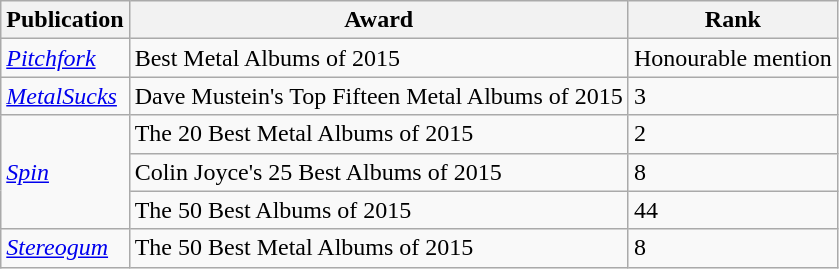<table class="wikitable">
<tr>
<th>Publication</th>
<th>Award</th>
<th>Rank</th>
</tr>
<tr>
<td><em><a href='#'>Pitchfork</a></em></td>
<td>Best Metal Albums of 2015</td>
<td>Honourable mention</td>
</tr>
<tr>
<td><em><a href='#'>MetalSucks</a></em></td>
<td>Dave Mustein's Top Fifteen Metal Albums of 2015</td>
<td>3</td>
</tr>
<tr>
<td rowspan="3"><em><a href='#'>Spin</a></em></td>
<td>The 20 Best Metal Albums of 2015</td>
<td>2</td>
</tr>
<tr>
<td>Colin Joyce's 25 Best Albums of 2015</td>
<td>8</td>
</tr>
<tr>
<td>The 50 Best Albums of 2015</td>
<td>44</td>
</tr>
<tr>
<td><em><a href='#'>Stereogum</a></em></td>
<td>The 50 Best Metal Albums of 2015</td>
<td>8</td>
</tr>
</table>
